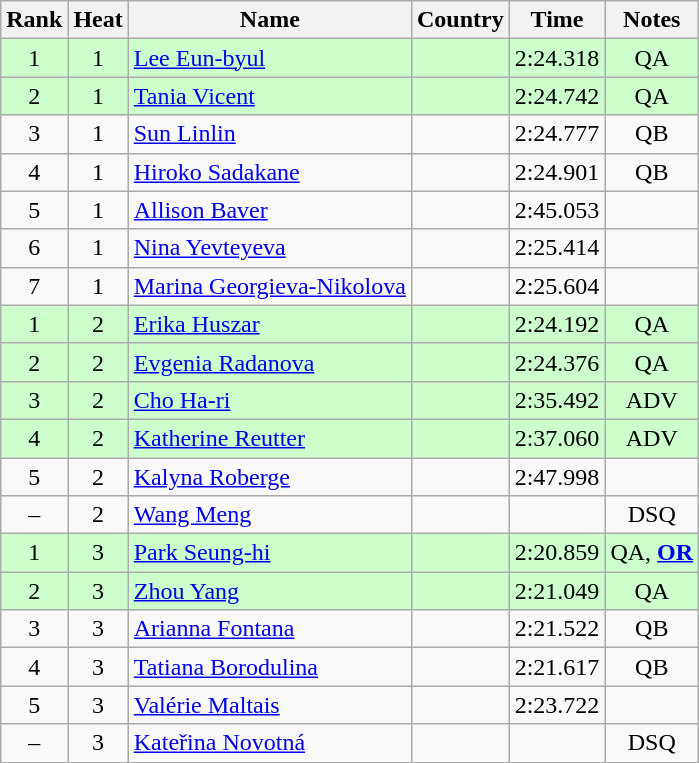<table class="wikitable sortable" style="text-align:center">
<tr>
<th>Rank</th>
<th>Heat</th>
<th>Name</th>
<th>Country</th>
<th>Time</th>
<th>Notes</th>
</tr>
<tr bgcolor=ccffcc>
<td>1</td>
<td>1</td>
<td align=left><a href='#'>Lee Eun-byul</a></td>
<td align=left></td>
<td>2:24.318</td>
<td>QA</td>
</tr>
<tr bgcolor=ccffcc>
<td>2</td>
<td>1</td>
<td align=left><a href='#'>Tania Vicent</a></td>
<td align=left></td>
<td>2:24.742</td>
<td>QA</td>
</tr>
<tr>
<td>3</td>
<td>1</td>
<td align=left><a href='#'>Sun Linlin</a></td>
<td align=left></td>
<td>2:24.777</td>
<td>QB</td>
</tr>
<tr>
<td>4</td>
<td>1</td>
<td align=left><a href='#'>Hiroko Sadakane</a></td>
<td align=left></td>
<td>2:24.901</td>
<td>QB</td>
</tr>
<tr>
<td>5</td>
<td>1</td>
<td align=left><a href='#'>Allison Baver</a></td>
<td align=left></td>
<td>2:45.053</td>
<td></td>
</tr>
<tr>
<td>6</td>
<td>1</td>
<td align=left><a href='#'>Nina Yevteyeva</a></td>
<td align=left></td>
<td>2:25.414</td>
<td></td>
</tr>
<tr>
<td>7</td>
<td>1</td>
<td align=left><a href='#'>Marina Georgieva-Nikolova</a></td>
<td align=left></td>
<td>2:25.604</td>
<td></td>
</tr>
<tr bgcolor=ccffcc>
<td>1</td>
<td>2</td>
<td align=left><a href='#'>Erika Huszar</a></td>
<td align=left></td>
<td>2:24.192</td>
<td>QA</td>
</tr>
<tr bgcolor=ccffcc>
<td>2</td>
<td>2</td>
<td align=left><a href='#'>Evgenia Radanova</a></td>
<td align=left></td>
<td>2:24.376</td>
<td>QA</td>
</tr>
<tr bgcolor=ccffcc>
<td>3</td>
<td>2</td>
<td align=left><a href='#'>Cho Ha-ri</a></td>
<td align=left></td>
<td>2:35.492</td>
<td>ADV</td>
</tr>
<tr bgcolor=ccffcc>
<td>4</td>
<td>2</td>
<td align=left><a href='#'>Katherine Reutter</a></td>
<td align=left></td>
<td>2:37.060</td>
<td>ADV</td>
</tr>
<tr>
<td>5</td>
<td>2</td>
<td align=left><a href='#'>Kalyna Roberge</a></td>
<td align=left></td>
<td>2:47.998</td>
<td></td>
</tr>
<tr>
<td>–</td>
<td>2</td>
<td align=left><a href='#'>Wang Meng</a></td>
<td align=left></td>
<td></td>
<td>DSQ</td>
</tr>
<tr bgcolor=ccffcc>
<td>1</td>
<td>3</td>
<td align=left><a href='#'>Park Seung-hi</a></td>
<td align=left></td>
<td>2:20.859</td>
<td>QA, <strong><a href='#'>OR</a></strong></td>
</tr>
<tr bgcolor=ccffcc>
<td>2</td>
<td>3</td>
<td align=left><a href='#'>Zhou Yang</a></td>
<td align=left></td>
<td>2:21.049</td>
<td>QA</td>
</tr>
<tr>
<td>3</td>
<td>3</td>
<td align=left><a href='#'>Arianna Fontana</a></td>
<td align=left></td>
<td>2:21.522</td>
<td>QB</td>
</tr>
<tr>
<td>4</td>
<td>3</td>
<td align=left><a href='#'>Tatiana Borodulina</a></td>
<td align=left></td>
<td>2:21.617</td>
<td>QB</td>
</tr>
<tr>
<td>5</td>
<td>3</td>
<td align=left><a href='#'>Valérie Maltais</a></td>
<td align=left></td>
<td>2:23.722</td>
<td></td>
</tr>
<tr>
<td>–</td>
<td>3</td>
<td align=left><a href='#'>Kateřina Novotná</a></td>
<td align=left></td>
<td></td>
<td>DSQ</td>
</tr>
</table>
